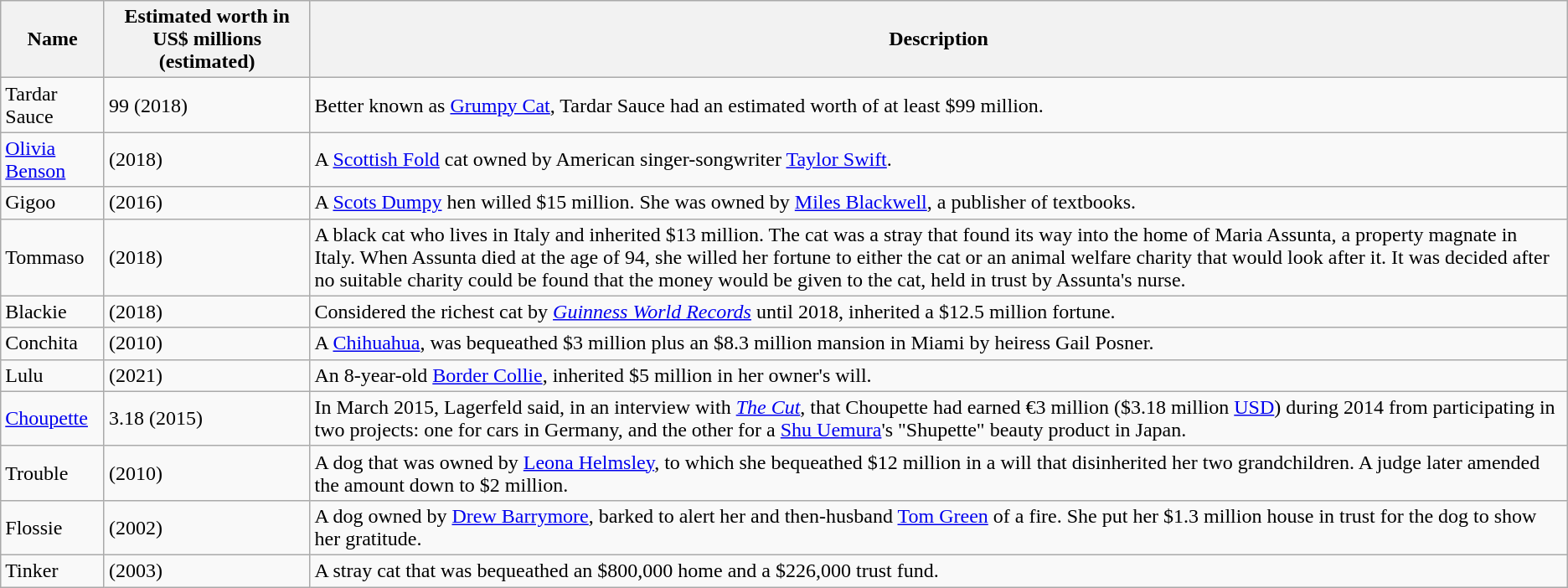<table class="wikitable sortable">
<tr>
<th>Name</th>
<th>Estimated worth in US$ millions (estimated)</th>
<th>Description</th>
</tr>
<tr>
<td>Tardar Sauce</td>
<td>99 (2018)</td>
<td>Better known as <a href='#'>Grumpy Cat</a>, Tardar Sauce had an estimated worth of at least $99 million.</td>
</tr>
<tr>
<td><a href='#'>Olivia Benson</a></td>
<td> (2018)</td>
<td>A <a href='#'>Scottish Fold</a> cat owned by American singer-songwriter <a href='#'>Taylor Swift</a>.</td>
</tr>
<tr>
<td>Gigoo</td>
<td> (2016)</td>
<td>A <a href='#'>Scots Dumpy</a> hen willed $15 million. She was owned by <a href='#'>Miles Blackwell</a>, a publisher of textbooks.</td>
</tr>
<tr>
<td>Tommaso</td>
<td> (2018)</td>
<td>A black cat who lives in Italy and inherited $13 million. The cat was a stray that found its way into the home of Maria Assunta, a property magnate in Italy. When Assunta died at the age of 94, she willed her fortune to either the cat or an animal welfare charity that would look after it. It was decided after no suitable charity could be found that the money would be given to the cat, held in trust by Assunta's nurse.</td>
</tr>
<tr>
<td>Blackie</td>
<td> (2018)</td>
<td>Considered the richest cat by <em><a href='#'>Guinness World Records</a></em> until 2018, inherited a $12.5 million fortune.</td>
</tr>
<tr>
<td>Conchita</td>
<td> (2010)</td>
<td>A <a href='#'>Chihuahua</a>, was bequeathed $3 million plus an $8.3 million mansion in Miami by heiress Gail Posner.</td>
</tr>
<tr>
<td>Lulu</td>
<td> (2021)</td>
<td>An 8-year-old <a href='#'>Border Collie</a>, inherited $5 million in her owner's will.</td>
</tr>
<tr>
<td><a href='#'>Choupette</a></td>
<td>3.18 (2015)</td>
<td>In March 2015, Lagerfeld said, in an interview with <em><a href='#'>The Cut</a></em>, that Choupette had earned €3 million ($3.18 million <a href='#'>USD</a>) during 2014 from participating in two projects: one for cars in Germany, and the other for a <a href='#'>Shu Uemura</a>'s "Shupette" beauty product in Japan.</td>
</tr>
<tr>
<td>Trouble</td>
<td> (2010)</td>
<td>A dog that was owned by <a href='#'>Leona Helmsley</a>, to which she bequeathed $12 million in a will that disinherited her two grandchildren. A judge later amended the amount down to $2 million.</td>
</tr>
<tr>
<td>Flossie</td>
<td> (2002)</td>
<td>A dog owned by <a href='#'>Drew Barrymore</a>, barked to alert her and then-husband <a href='#'>Tom Green</a> of a fire. She put her $1.3 million house in trust for the dog to show her gratitude.</td>
</tr>
<tr>
<td>Tinker</td>
<td> (2003)</td>
<td>A stray cat that was bequeathed an $800,000 home and a $226,000 trust fund.</td>
</tr>
</table>
